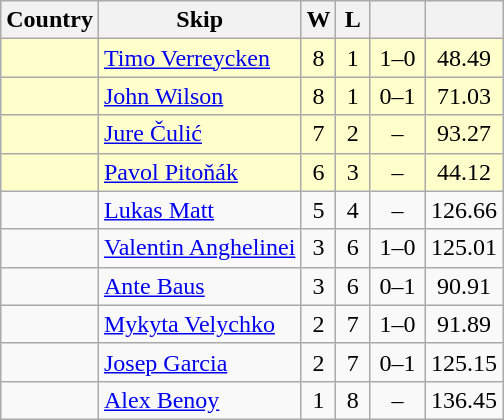<table class=wikitable style="text-align:center;">
<tr>
<th>Country</th>
<th>Skip</th>
<th width=15>W</th>
<th width=15>L</th>
<th width=30></th>
<th width=20></th>
</tr>
<tr bgcolor=#ffffcc>
<td style="text-align:left;"></td>
<td style="text-align:left;"><a href='#'>Timo Verreycken</a></td>
<td>8</td>
<td>1</td>
<td>1–0</td>
<td>48.49</td>
</tr>
<tr bgcolor=#ffffcc>
<td style="text-align:left;"></td>
<td style="text-align:left;"><a href='#'>John Wilson</a></td>
<td>8</td>
<td>1</td>
<td>0–1</td>
<td>71.03</td>
</tr>
<tr bgcolor=#ffffcc>
<td style="text-align:left;"></td>
<td style="text-align:left;"><a href='#'>Jure Čulić</a></td>
<td>7</td>
<td>2</td>
<td>–</td>
<td>93.27</td>
</tr>
<tr bgcolor=#ffffcc>
<td style="text-align:left;"></td>
<td style="text-align:left;"><a href='#'>Pavol Pitoňák</a></td>
<td>6</td>
<td>3</td>
<td>–</td>
<td>44.12</td>
</tr>
<tr>
<td style="text-align:left;"></td>
<td style="text-align:left;"><a href='#'>Lukas Matt</a></td>
<td>5</td>
<td>4</td>
<td>–</td>
<td>126.66</td>
</tr>
<tr>
<td style="text-align:left;"></td>
<td style="text-align:left;"><a href='#'>Valentin Anghelinei</a></td>
<td>3</td>
<td>6</td>
<td>1–0</td>
<td>125.01</td>
</tr>
<tr>
<td style="text-align:left;"></td>
<td style="text-align:left;"><a href='#'>Ante Baus</a></td>
<td>3</td>
<td>6</td>
<td>0–1</td>
<td>90.91</td>
</tr>
<tr>
<td style="text-align:left;"></td>
<td style="text-align:left;"><a href='#'>Mykyta Velychko</a></td>
<td>2</td>
<td>7</td>
<td>1–0</td>
<td>91.89</td>
</tr>
<tr>
<td style="text-align:left;"></td>
<td style="text-align:left;"><a href='#'>Josep Garcia</a></td>
<td>2</td>
<td>7</td>
<td>0–1</td>
<td>125.15</td>
</tr>
<tr>
<td style="text-align:left;"></td>
<td style="text-align:left;"><a href='#'>Alex Benoy</a></td>
<td>1</td>
<td>8</td>
<td>–</td>
<td>136.45</td>
</tr>
</table>
